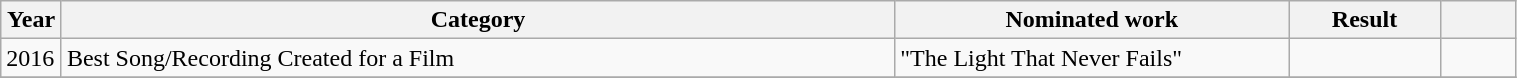<table class="wikitable" style="width:80%;">
<tr>
<th style="width:4%;">Year</th>
<th style="width:55%;">Category</th>
<th style="width:26%;">Nominated work</th>
<th style="width:10%;">Result</th>
<th width=5%></th>
</tr>
<tr>
<td rowspan="1">2016</td>
<td>Best Song/Recording Created for a Film</td>
<td>"The Light That Never Fails"</td>
<td></td>
<td style="text-align:center;" rowspan="1"></td>
</tr>
<tr>
</tr>
</table>
